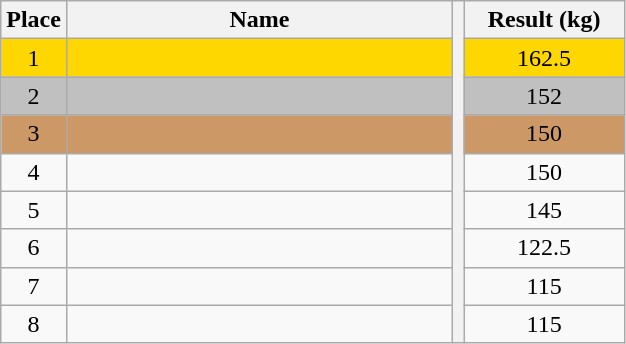<table class="wikitable" style="text-align:center">
<tr>
<th>Place</th>
<th width=250>Name</th>
<th rowspan=27></th>
<th width=100>Result (kg)</th>
</tr>
<tr bgcolor=gold>
<td>1</td>
<td align=left></td>
<td>162.5</td>
</tr>
<tr bgcolor=silver>
<td>2</td>
<td align=left></td>
<td>152</td>
</tr>
<tr bgcolor=cc9966>
<td>3</td>
<td align=left></td>
<td>150</td>
</tr>
<tr>
<td>4</td>
<td align=left></td>
<td>150</td>
</tr>
<tr>
<td>5</td>
<td align=left></td>
<td>145</td>
</tr>
<tr>
<td>6</td>
<td align=left></td>
<td>122.5</td>
</tr>
<tr>
<td>7</td>
<td align=left></td>
<td>115</td>
</tr>
<tr>
<td>8</td>
<td align=left></td>
<td>115</td>
</tr>
</table>
